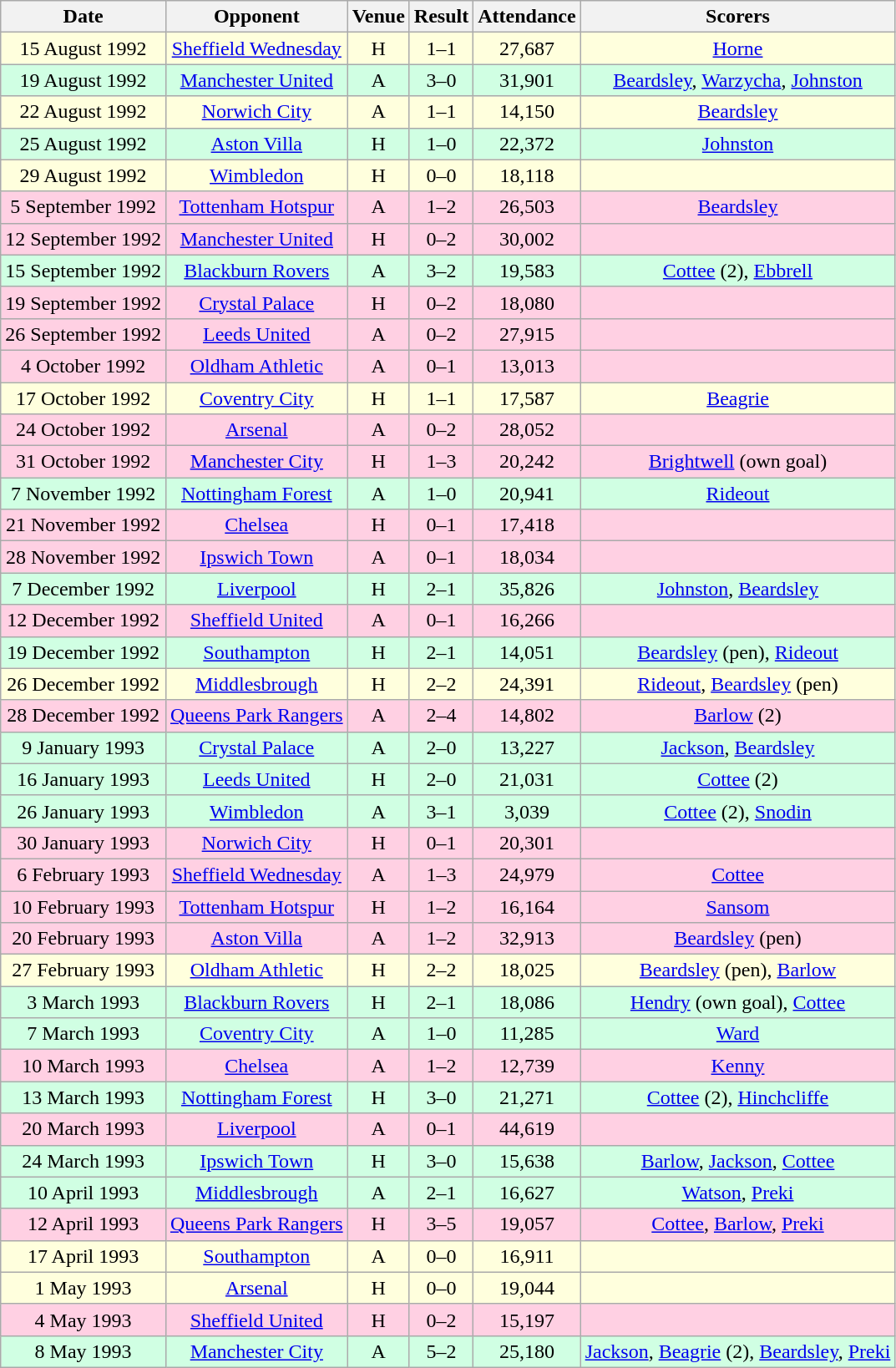<table class="wikitable sortable" style="font-size:100%; text-align:center">
<tr>
<th>Date</th>
<th>Opponent</th>
<th>Venue</th>
<th>Result</th>
<th>Attendance</th>
<th>Scorers</th>
</tr>
<tr style="background-color: #ffffdd;">
<td>15 August 1992</td>
<td><a href='#'>Sheffield Wednesday</a></td>
<td>H</td>
<td>1–1</td>
<td>27,687</td>
<td><a href='#'>Horne</a></td>
</tr>
<tr style="background-color: #d0ffe3;">
<td>19 August 1992</td>
<td><a href='#'>Manchester United</a></td>
<td>A</td>
<td>3–0</td>
<td>31,901</td>
<td><a href='#'>Beardsley</a>, <a href='#'>Warzycha</a>, <a href='#'>Johnston</a></td>
</tr>
<tr style="background-color: #ffffdd;">
<td>22 August 1992</td>
<td><a href='#'>Norwich City</a></td>
<td>A</td>
<td>1–1</td>
<td>14,150</td>
<td><a href='#'>Beardsley</a></td>
</tr>
<tr style="background-color: #d0ffe3;">
<td>25 August 1992</td>
<td><a href='#'>Aston Villa</a></td>
<td>H</td>
<td>1–0</td>
<td>22,372</td>
<td><a href='#'>Johnston</a></td>
</tr>
<tr style="background-color: #ffffdd;">
<td>29 August 1992</td>
<td><a href='#'>Wimbledon</a></td>
<td>H</td>
<td>0–0</td>
<td>18,118</td>
<td></td>
</tr>
<tr style="background-color: #ffd0e3;">
<td>5 September 1992</td>
<td><a href='#'>Tottenham Hotspur</a></td>
<td>A</td>
<td>1–2</td>
<td>26,503</td>
<td><a href='#'>Beardsley</a></td>
</tr>
<tr style="background-color: #ffd0e3;">
<td>12 September 1992</td>
<td><a href='#'>Manchester United</a></td>
<td>H</td>
<td>0–2</td>
<td>30,002</td>
<td></td>
</tr>
<tr style="background-color: #d0ffe3;">
<td>15 September 1992</td>
<td><a href='#'>Blackburn Rovers</a></td>
<td>A</td>
<td>3–2</td>
<td>19,583</td>
<td><a href='#'>Cottee</a> (2), <a href='#'>Ebbrell</a></td>
</tr>
<tr style="background-color: #ffd0e3;">
<td>19 September 1992</td>
<td><a href='#'>Crystal Palace</a></td>
<td>H</td>
<td>0–2</td>
<td>18,080</td>
<td></td>
</tr>
<tr style="background-color: #ffd0e3;">
<td>26 September 1992</td>
<td><a href='#'>Leeds United</a></td>
<td>A</td>
<td>0–2</td>
<td>27,915</td>
<td></td>
</tr>
<tr style="background-color: #ffd0e3;">
<td>4 October 1992</td>
<td><a href='#'>Oldham Athletic</a></td>
<td>A</td>
<td>0–1</td>
<td>13,013</td>
<td></td>
</tr>
<tr style="background-color: #ffffdd;">
<td>17 October 1992</td>
<td><a href='#'>Coventry City</a></td>
<td>H</td>
<td>1–1</td>
<td>17,587</td>
<td><a href='#'>Beagrie</a></td>
</tr>
<tr style="background-color: #ffd0e3;">
<td>24 October 1992</td>
<td><a href='#'>Arsenal</a></td>
<td>A</td>
<td>0–2</td>
<td>28,052</td>
<td></td>
</tr>
<tr style="background-color: #ffd0e3;">
<td>31 October 1992</td>
<td><a href='#'>Manchester City</a></td>
<td>H</td>
<td>1–3</td>
<td>20,242</td>
<td><a href='#'>Brightwell</a> (own goal)</td>
</tr>
<tr style="background-color: #d0ffe3;">
<td>7 November 1992</td>
<td><a href='#'>Nottingham Forest</a></td>
<td>A</td>
<td>1–0</td>
<td>20,941</td>
<td><a href='#'>Rideout</a></td>
</tr>
<tr style="background-color: #ffd0e3;">
<td>21 November 1992</td>
<td><a href='#'>Chelsea</a></td>
<td>H</td>
<td>0–1</td>
<td>17,418</td>
<td></td>
</tr>
<tr style="background-color: #ffd0e3;">
<td>28 November 1992</td>
<td><a href='#'>Ipswich Town</a></td>
<td>A</td>
<td>0–1</td>
<td>18,034</td>
<td></td>
</tr>
<tr style="background-color: #d0ffe3;">
<td>7 December 1992</td>
<td><a href='#'>Liverpool</a></td>
<td>H</td>
<td>2–1</td>
<td>35,826</td>
<td><a href='#'>Johnston</a>, <a href='#'>Beardsley</a></td>
</tr>
<tr style="background-color: #ffd0e3;">
<td>12 December 1992</td>
<td><a href='#'>Sheffield United</a></td>
<td>A</td>
<td>0–1</td>
<td>16,266</td>
<td></td>
</tr>
<tr style="background-color: #d0ffe3;">
<td>19 December 1992</td>
<td><a href='#'>Southampton</a></td>
<td>H</td>
<td>2–1</td>
<td>14,051</td>
<td><a href='#'>Beardsley</a> (pen), <a href='#'>Rideout</a></td>
</tr>
<tr style="background-color: #ffffdd;">
<td>26 December 1992</td>
<td><a href='#'>Middlesbrough</a></td>
<td>H</td>
<td>2–2</td>
<td>24,391</td>
<td><a href='#'>Rideout</a>, <a href='#'>Beardsley</a> (pen)</td>
</tr>
<tr style="background-color: #ffd0e3;">
<td>28 December 1992</td>
<td><a href='#'>Queens Park Rangers</a></td>
<td>A</td>
<td>2–4</td>
<td>14,802</td>
<td><a href='#'>Barlow</a> (2)</td>
</tr>
<tr style="background-color: #d0ffe3;">
<td>9 January 1993</td>
<td><a href='#'>Crystal Palace</a></td>
<td>A</td>
<td>2–0</td>
<td>13,227</td>
<td><a href='#'>Jackson</a>, <a href='#'>Beardsley</a></td>
</tr>
<tr style="background-color: #d0ffe3;">
<td>16 January 1993</td>
<td><a href='#'>Leeds United</a></td>
<td>H</td>
<td>2–0</td>
<td>21,031</td>
<td><a href='#'>Cottee</a> (2)</td>
</tr>
<tr style="background-color: #d0ffe3;">
<td>26 January 1993</td>
<td><a href='#'>Wimbledon</a></td>
<td>A</td>
<td>3–1</td>
<td>3,039</td>
<td><a href='#'>Cottee</a> (2), <a href='#'>Snodin</a></td>
</tr>
<tr style="background-color: #ffd0e3;">
<td>30 January 1993</td>
<td><a href='#'>Norwich City</a></td>
<td>H</td>
<td>0–1</td>
<td>20,301</td>
<td></td>
</tr>
<tr style="background-color: #ffd0e3;">
<td>6 February 1993</td>
<td><a href='#'>Sheffield Wednesday</a></td>
<td>A</td>
<td>1–3</td>
<td>24,979</td>
<td><a href='#'>Cottee</a></td>
</tr>
<tr style="background-color: #ffd0e3;">
<td>10 February 1993</td>
<td><a href='#'>Tottenham Hotspur</a></td>
<td>H</td>
<td>1–2</td>
<td>16,164</td>
<td><a href='#'>Sansom</a></td>
</tr>
<tr style="background-color: #ffd0e3;">
<td>20 February 1993</td>
<td><a href='#'>Aston Villa</a></td>
<td>A</td>
<td>1–2</td>
<td>32,913</td>
<td><a href='#'>Beardsley</a> (pen)</td>
</tr>
<tr style="background-color: #ffffdd;">
<td>27 February 1993</td>
<td><a href='#'>Oldham Athletic</a></td>
<td>H</td>
<td>2–2</td>
<td>18,025</td>
<td><a href='#'>Beardsley</a> (pen), <a href='#'>Barlow</a></td>
</tr>
<tr style="background-color: #d0ffe3;">
<td>3 March 1993</td>
<td><a href='#'>Blackburn Rovers</a></td>
<td>H</td>
<td>2–1</td>
<td>18,086</td>
<td><a href='#'>Hendry</a> (own goal), <a href='#'>Cottee</a></td>
</tr>
<tr style="background-color: #d0ffe3;">
<td>7 March 1993</td>
<td><a href='#'>Coventry City</a></td>
<td>A</td>
<td>1–0</td>
<td>11,285</td>
<td><a href='#'>Ward</a></td>
</tr>
<tr style="background-color: #ffd0e3;">
<td>10 March 1993</td>
<td><a href='#'>Chelsea</a></td>
<td>A</td>
<td>1–2</td>
<td>12,739</td>
<td><a href='#'>Kenny</a></td>
</tr>
<tr style="background-color: #d0ffe3;">
<td>13 March 1993</td>
<td><a href='#'>Nottingham Forest</a></td>
<td>H</td>
<td>3–0</td>
<td>21,271</td>
<td><a href='#'>Cottee</a> (2), <a href='#'>Hinchcliffe</a></td>
</tr>
<tr style="background-color: #ffd0e3;">
<td>20 March 1993</td>
<td><a href='#'>Liverpool</a></td>
<td>A</td>
<td>0–1</td>
<td>44,619</td>
<td></td>
</tr>
<tr style="background-color: #d0ffe3;">
<td>24 March 1993</td>
<td><a href='#'>Ipswich Town</a></td>
<td>H</td>
<td>3–0</td>
<td>15,638</td>
<td><a href='#'>Barlow</a>, <a href='#'>Jackson</a>, <a href='#'>Cottee</a></td>
</tr>
<tr style="background-color: #d0ffe3;">
<td>10 April 1993</td>
<td><a href='#'>Middlesbrough</a></td>
<td>A</td>
<td>2–1</td>
<td>16,627</td>
<td><a href='#'>Watson</a>, <a href='#'>Preki</a></td>
</tr>
<tr style="background-color: #ffd0e3;">
<td>12 April 1993</td>
<td><a href='#'>Queens Park Rangers</a></td>
<td>H</td>
<td>3–5</td>
<td>19,057</td>
<td><a href='#'>Cottee</a>, <a href='#'>Barlow</a>, <a href='#'>Preki</a></td>
</tr>
<tr style="background-color: #ffffdd;">
<td>17 April 1993</td>
<td><a href='#'>Southampton</a></td>
<td>A</td>
<td>0–0</td>
<td>16,911</td>
<td></td>
</tr>
<tr style="background-color: #ffffdd;">
<td>1 May 1993</td>
<td><a href='#'>Arsenal</a></td>
<td>H</td>
<td>0–0</td>
<td>19,044</td>
<td></td>
</tr>
<tr style="background-color: #ffd0e3;">
<td>4 May 1993</td>
<td><a href='#'>Sheffield United</a></td>
<td>H</td>
<td>0–2</td>
<td>15,197</td>
<td></td>
</tr>
<tr style="background-color: #d0ffe3;">
<td>8 May 1993</td>
<td><a href='#'>Manchester City</a></td>
<td>A</td>
<td>5–2</td>
<td>25,180</td>
<td><a href='#'>Jackson</a>, <a href='#'>Beagrie</a> (2), <a href='#'>Beardsley</a>, <a href='#'>Preki</a></td>
</tr>
</table>
